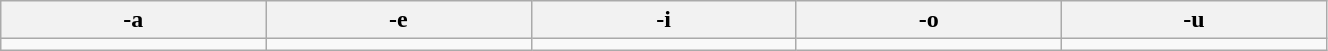<table class="wikitable" style="table-layout:fixed;width:70%;text-align:center;">
<tr>
<th>-a</th>
<th>-e</th>
<th>-i</th>
<th>-o</th>
<th>-u</th>
</tr>
<tr dir="rtl">
<td><span></span></td>
<td><span></span></td>
<td><span></span></td>
<td><span></span></td>
<td><span></span></td>
</tr>
</table>
